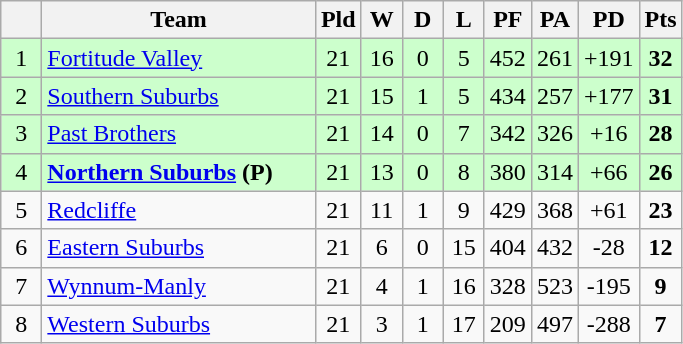<table class="wikitable" style="text-align:center;">
<tr>
<th width="20"></th>
<th width="175">Team</th>
<th width="20">Pld</th>
<th width="20">W</th>
<th width="20">D</th>
<th width="20">L</th>
<th width="20">PF</th>
<th width="20">PA</th>
<th width="20">PD</th>
<th width="20">Pts</th>
</tr>
<tr style="background: #ccffcc;">
<td>1</td>
<td style="text-align:left;"> <a href='#'>Fortitude Valley</a></td>
<td>21</td>
<td>16</td>
<td>0</td>
<td>5</td>
<td>452</td>
<td>261</td>
<td>+191</td>
<td><strong>32</strong></td>
</tr>
<tr style="background: #ccffcc;">
<td>2</td>
<td style="text-align:left;"> <a href='#'>Southern Suburbs</a></td>
<td>21</td>
<td>15</td>
<td>1</td>
<td>5</td>
<td>434</td>
<td>257</td>
<td>+177</td>
<td><strong>31</strong></td>
</tr>
<tr style="background: #ccffcc;">
<td>3</td>
<td style="text-align:left;"> <a href='#'>Past Brothers</a></td>
<td>21</td>
<td>14</td>
<td>0</td>
<td>7</td>
<td>342</td>
<td>326</td>
<td>+16</td>
<td><strong>28</strong></td>
</tr>
<tr style="background: #ccffcc;">
<td>4</td>
<td style="text-align:left;"><strong> <a href='#'>Northern Suburbs</a> (P)</strong></td>
<td>21</td>
<td>13</td>
<td>0</td>
<td>8</td>
<td>380</td>
<td>314</td>
<td>+66</td>
<td><strong>26</strong></td>
</tr>
<tr>
<td>5</td>
<td style="text-align:left;"> <a href='#'>Redcliffe</a></td>
<td>21</td>
<td>11</td>
<td>1</td>
<td>9</td>
<td>429</td>
<td>368</td>
<td>+61</td>
<td><strong>23</strong></td>
</tr>
<tr>
<td>6</td>
<td style="text-align:left;"> <a href='#'>Eastern Suburbs</a></td>
<td>21</td>
<td>6</td>
<td>0</td>
<td>15</td>
<td>404</td>
<td>432</td>
<td>-28</td>
<td><strong>12</strong></td>
</tr>
<tr>
<td>7</td>
<td style="text-align:left;"> <a href='#'>Wynnum-Manly</a></td>
<td>21</td>
<td>4</td>
<td>1</td>
<td>16</td>
<td>328</td>
<td>523</td>
<td>-195</td>
<td><strong>9</strong></td>
</tr>
<tr>
<td>8</td>
<td style="text-align:left;"> <a href='#'>Western Suburbs</a></td>
<td>21</td>
<td>3</td>
<td>1</td>
<td>17</td>
<td>209</td>
<td>497</td>
<td>-288</td>
<td><strong>7</strong></td>
</tr>
</table>
